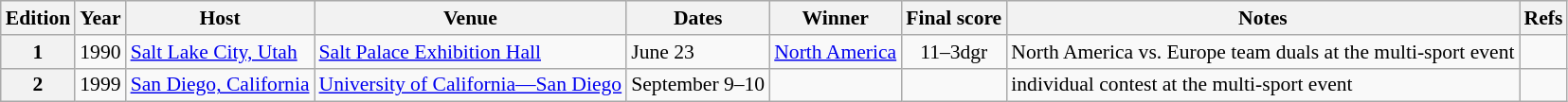<table class=wikitable style="text-align:left; font-size:90%">
<tr bgcolor="#efefef">
<th>Edition</th>
<th>Year</th>
<th>Host</th>
<th>Venue</th>
<th>Dates</th>
<th>Winner</th>
<th>Final score</th>
<th>Notes</th>
<th>Refs</th>
</tr>
<tr>
<th>1</th>
<td align="center">1990</td>
<td align="left"> <a href='#'>Salt Lake City, Utah</a></td>
<td align="left"><a href='#'>Salt Palace Exhibition Hall</a></td>
<td align="left">June 23</td>
<td align="left"><a href='#'>North America</a></td>
<td align="center">11–3dgr</td>
<td>North America vs. Europe team duals at the multi-sport event</td>
<td></td>
</tr>
<tr>
<th>2</th>
<td align="center">1999</td>
<td align="left"> <a href='#'>San Diego, California</a></td>
<td align="left"><a href='#'>University of California—San Diego</a></td>
<td align="left">September 9–10</td>
<td align="left"></td>
<td align="center"></td>
<td>individual contest at the multi-sport event</td>
<td></td>
</tr>
</table>
